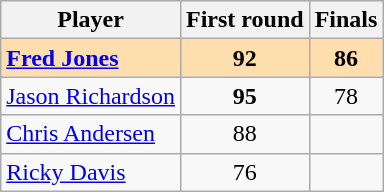<table class="wikitable">
<tr>
<th>Player</th>
<th>First round</th>
<th>Finals</th>
</tr>
<tr style="background:#ffdead; text-align:center;">
<td align=left><strong><a href='#'>Fred Jones</a></strong> </td>
<td><strong>92</strong> </td>
<td><strong>86</strong> </td>
</tr>
<tr align=center>
<td align=left><a href='#'>Jason Richardson</a> </td>
<td><strong>95</strong> </td>
<td>78 </td>
</tr>
<tr align=center>
<td align=left><a href='#'>Chris Andersen</a> </td>
<td>88 </td>
<td></td>
</tr>
<tr align=center>
<td align=left><a href='#'>Ricky Davis</a> </td>
<td>76  </td>
<td></td>
</tr>
</table>
